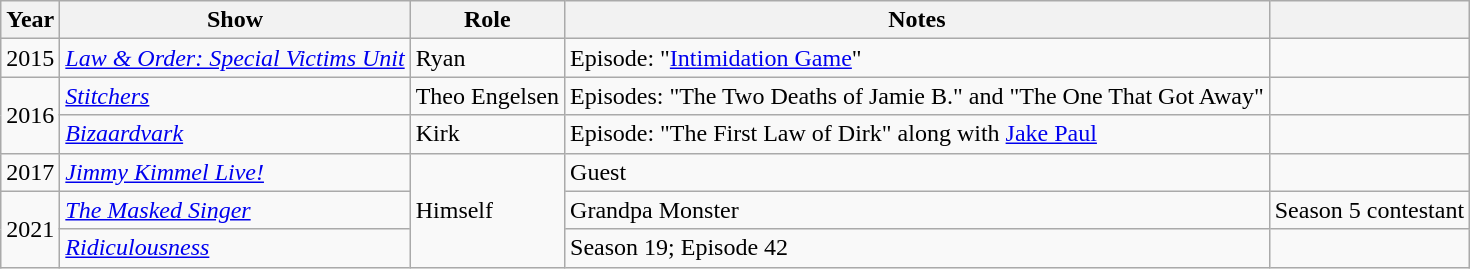<table class="wikitable sortable">
<tr>
<th>Year</th>
<th>Show</th>
<th>Role</th>
<th class="unsortable">Notes</th>
<th class="unsortable"></th>
</tr>
<tr>
<td>2015</td>
<td><em><a href='#'>Law & Order: Special Victims Unit</a></em></td>
<td>Ryan</td>
<td>Episode: "<a href='#'>Intimidation Game</a>"</td>
<td></td>
</tr>
<tr>
<td rowspan=2>2016</td>
<td><em><a href='#'>Stitchers</a></em></td>
<td>Theo Engelsen</td>
<td>Episodes: "The Two Deaths of Jamie B." and "The One That Got Away"</td>
<td></td>
</tr>
<tr>
<td><em><a href='#'>Bizaardvark</a></em></td>
<td>Kirk</td>
<td>Episode: "The First Law of Dirk" along with <a href='#'>Jake Paul</a></td>
<td></td>
</tr>
<tr>
<td>2017</td>
<td><em><a href='#'>Jimmy Kimmel Live!</a></em></td>
<td rowspan="3">Himself</td>
<td>Guest</td>
<td></td>
</tr>
<tr>
<td rowspan=2>2021</td>
<td><em><a href='#'>The Masked Singer</a></em></td>
<td>Grandpa Monster</td>
<td>Season 5 contestant</td>
</tr>
<tr>
<td><em><a href='#'>Ridiculousness</a></em></td>
<td>Season 19; Episode 42</td>
<td></td>
</tr>
</table>
